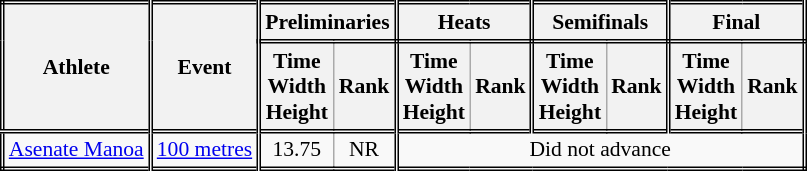<table class=wikitable style="font-size:90%; border: double;">
<tr>
<th rowspan="2" style="border-right:double">Athlete</th>
<th rowspan="2" style="border-right:double">Event</th>
<th colspan="2" style="border-right:double; border-bottom:double;">Preliminaries</th>
<th colspan="2" style="border-right:double; border-bottom:double;">Heats</th>
<th colspan="2" style="border-right:double; border-bottom:double;">Semifinals</th>
<th colspan="2" style="border-right:double; border-bottom:double;">Final</th>
</tr>
<tr>
<th>Time<br>Width<br>Height</th>
<th style="border-right:double">Rank</th>
<th>Time<br>Width<br>Height</th>
<th style="border-right:double">Rank</th>
<th>Time<br>Width<br>Height</th>
<th style="border-right:double">Rank</th>
<th>Time<br>Width<br>Height</th>
<th style="border-right:double">Rank</th>
</tr>
<tr style="border-top: double;">
<td style="border-right:double"><a href='#'>Asenate Manoa</a></td>
<td style="border-right:double"><a href='#'>100 metres</a></td>
<td align=center>13.75</td>
<td style="border-right:double" align=center>NR</td>
<td colspan="6" align=center>Did not advance</td>
</tr>
</table>
